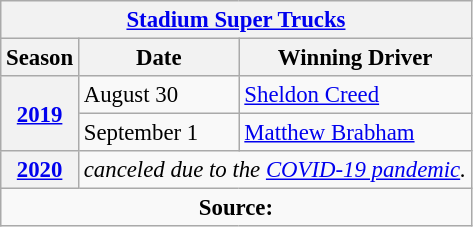<table class="wikitable" style="font-size: 95%;">
<tr>
<th colspan=3><a href='#'>Stadium Super Trucks</a></th>
</tr>
<tr>
<th>Season</th>
<th>Date</th>
<th>Winning Driver</th>
</tr>
<tr>
<th rowspan=2><a href='#'>2019</a></th>
<td>August 30</td>
<td> <a href='#'>Sheldon Creed</a></td>
</tr>
<tr>
<td>September 1</td>
<td> <a href='#'>Matthew Brabham</a></td>
</tr>
<tr>
<th><a href='#'>2020</a></th>
<td align=center colspan="2"><em>canceled due to the <a href='#'>COVID-19 pandemic</a>.</em></td>
</tr>
<tr>
<td colspan=3 align=center><strong>Source:</strong> </td>
</tr>
</table>
